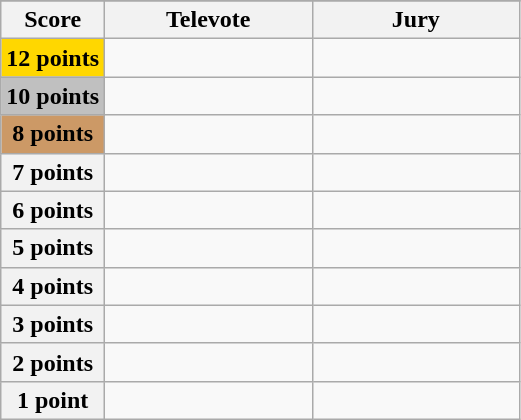<table class="wikitable">
<tr>
</tr>
<tr>
<th scope="col" width="20%">Score</th>
<th scope="col" width="40%">Televote</th>
<th scope="col" width="40%">Jury</th>
</tr>
<tr>
<th scope="row" style="background:gold">12 points</th>
<td></td>
<td></td>
</tr>
<tr>
<th scope="row" style="background:silver">10 points</th>
<td></td>
<td></td>
</tr>
<tr>
<th scope="row" style="background:#CC9966">8 points</th>
<td></td>
<td></td>
</tr>
<tr>
<th scope="row">7 points</th>
<td></td>
<td></td>
</tr>
<tr>
<th scope="row">6 points</th>
<td></td>
<td></td>
</tr>
<tr>
<th scope="row">5 points</th>
<td></td>
<td></td>
</tr>
<tr>
<th scope="row">4 points</th>
<td></td>
<td></td>
</tr>
<tr>
<th scope="row">3 points</th>
<td></td>
<td></td>
</tr>
<tr>
<th scope="row">2 points</th>
<td></td>
<td></td>
</tr>
<tr>
<th scope="row">1 point</th>
<td></td>
<td></td>
</tr>
</table>
